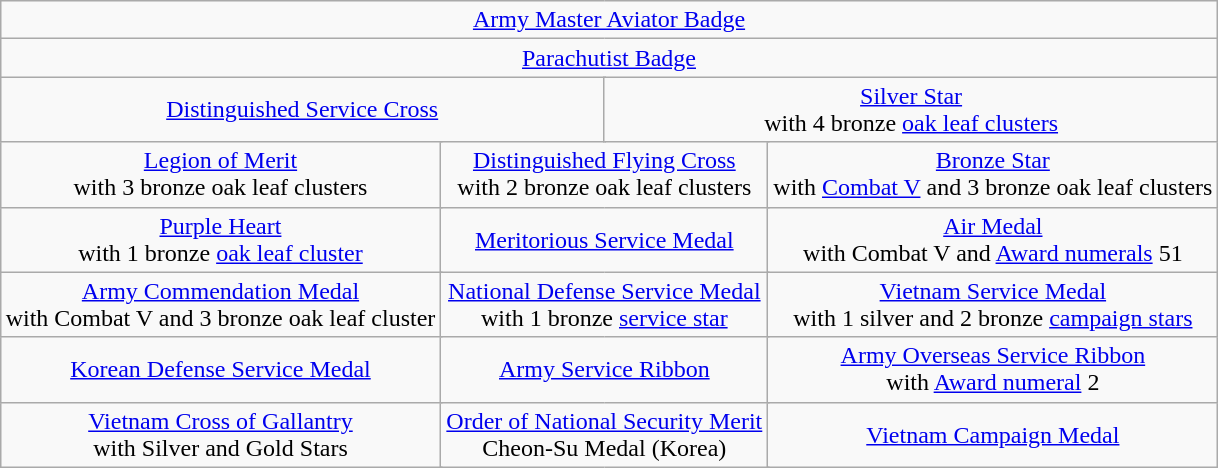<table class="wikitable" style="margin:1em auto; text-align:center;">
<tr>
<td colspan=12 align="center"><a href='#'>Army Master Aviator Badge</a></td>
</tr>
<tr>
<td colspan=12 align="center"><a href='#'>Parachutist Badge</a></td>
</tr>
<tr>
<td colspan=6 align="center"><a href='#'>Distinguished Service Cross</a></td>
<td colspan=8 align="center"><a href='#'>Silver Star</a><br>with 4 bronze <a href='#'>oak leaf clusters</a></td>
</tr>
<tr>
<td colspan=4 align="center"><a href='#'>Legion of Merit</a><br>with 3 bronze oak leaf clusters</td>
<td colspan=4 align="center"><a href='#'>Distinguished Flying Cross</a><br>with 2 bronze oak leaf clusters</td>
<td colspan=4 align="center"><a href='#'>Bronze Star</a><br>with <a href='#'>Combat V</a> and 3 bronze oak leaf clusters</td>
</tr>
<tr>
<td colspan=4 align="center"><a href='#'>Purple Heart</a><br>with 1 bronze <a href='#'>oak leaf cluster</a></td>
<td colspan=4 align="center"><a href='#'>Meritorious Service Medal</a></td>
<td colspan=4 align="center"><a href='#'>Air Medal</a><br>with Combat V and <a href='#'>Award numerals</a> 51</td>
</tr>
<tr>
<td colspan=4 align="center"><a href='#'>Army Commendation Medal</a><br>with Combat V and 3 bronze oak leaf cluster</td>
<td colspan=4 align="center"><a href='#'>National Defense Service Medal</a><br>with 1 bronze <a href='#'>service star</a></td>
<td colspan=4 align="center"><a href='#'>Vietnam Service Medal</a><br>with 1 silver and 2 bronze <a href='#'>campaign stars</a></td>
</tr>
<tr>
<td colspan=4 align="center"><a href='#'>Korean Defense Service Medal</a></td>
<td colspan=4 align="center"><a href='#'>Army Service Ribbon</a></td>
<td colspan=4 align="center"><a href='#'>Army Overseas Service Ribbon</a><br> with <a href='#'>Award numeral</a> 2</td>
</tr>
<tr>
<td colspan=4 align="center"><a href='#'>Vietnam Cross of Gallantry</a><br>with Silver and Gold Stars</td>
<td colspan=4 align="center"><a href='#'>Order of National Security Merit</a><br>Cheon-Su Medal (Korea)</td>
<td colspan=4 align="center"><a href='#'>Vietnam Campaign Medal</a></td>
</tr>
</table>
